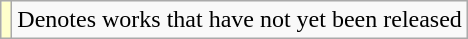<table class="wikitable">
<tr>
<td style="background:#FFFFCC;"></td>
<td>Denotes works that have not yet been released</td>
</tr>
</table>
